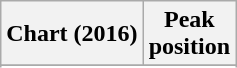<table class="wikitable plainrowheaders" style="text-align:center">
<tr>
<th>Chart (2016)</th>
<th>Peak<br>position</th>
</tr>
<tr>
</tr>
<tr>
</tr>
<tr>
</tr>
</table>
